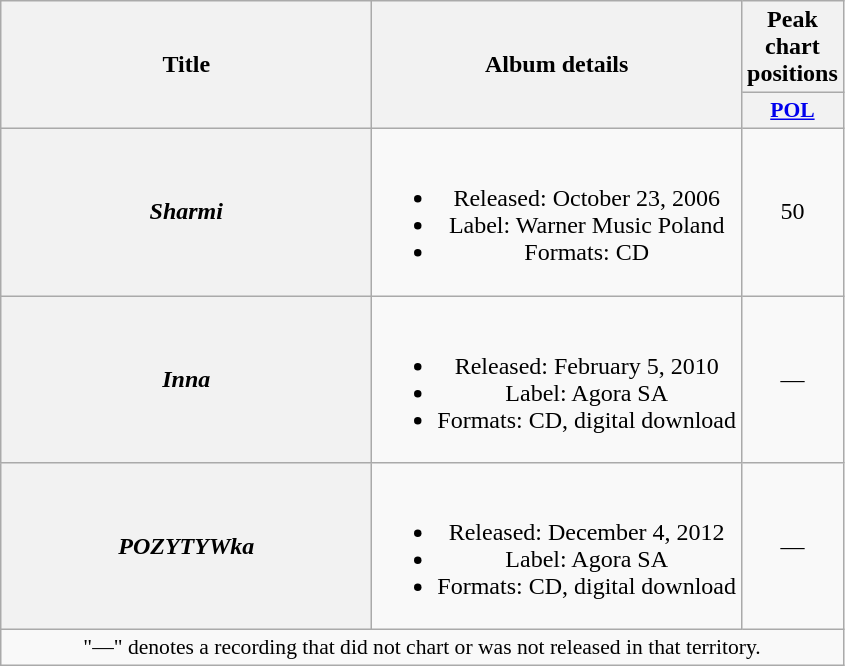<table class="wikitable plainrowheaders" style="text-align:center;">
<tr>
<th scope="col" rowspan="2" style="width:15em;">Title</th>
<th scope="col" rowspan="2">Album details</th>
<th scope="col" colspan="1">Peak chart positions</th>
</tr>
<tr>
<th scope="col" style="width:3em;font-size:90%;"><a href='#'>POL</a><br></th>
</tr>
<tr>
<th scope="row"><em>Sharmi</em></th>
<td><br><ul><li>Released: October 23, 2006</li><li>Label: Warner Music Poland</li><li>Formats: CD</li></ul></td>
<td>50</td>
</tr>
<tr>
<th scope="row"><em>Inna</em></th>
<td><br><ul><li>Released: February 5, 2010</li><li>Label: Agora SA</li><li>Formats: CD, digital download</li></ul></td>
<td>—</td>
</tr>
<tr>
<th scope="row"><em>POZYTYWka</em></th>
<td><br><ul><li>Released: December 4, 2012</li><li>Label: Agora SA</li><li>Formats: CD, digital download</li></ul></td>
<td>—</td>
</tr>
<tr>
<td colspan="10" style="font-size:90%">"—" denotes a recording that did not chart or was not released in that territory.</td>
</tr>
</table>
